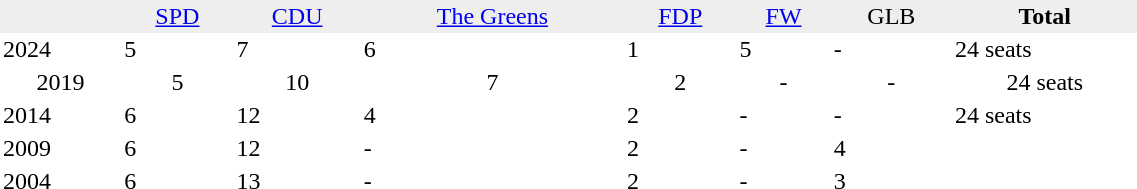<table border="0" cellpadding="2" cellspacing="0" width="60%">
<tr bgcolor="#eeeeee" align="center">
<td></td>
<td><a href='#'>SPD</a></td>
<td><a href='#'>CDU</a></td>
<td><a href='#'>The Greens</a></td>
<td><a href='#'>FDP</a></td>
<td><a href='#'>FW</a></td>
<td>GLB</td>
<td><strong>Total</strong></td>
</tr>
<tr>
<td>2024</td>
<td>5</td>
<td>7</td>
<td>6</td>
<td>1</td>
<td>5</td>
<td>-</td>
<td>24 seats</td>
</tr>
<tr align="center">
<td>2019</td>
<td>5</td>
<td>10</td>
<td>7</td>
<td>2</td>
<td>-</td>
<td>-</td>
<td>24 seats</td>
</tr>
<tr>
<td>2014</td>
<td>6</td>
<td>12</td>
<td>4</td>
<td>2</td>
<td>-</td>
<td>-</td>
<td>24 seats</td>
</tr>
<tr>
<td>2009</td>
<td>6</td>
<td>12</td>
<td>-</td>
<td>2</td>
<td>-</td>
<td>4</td>
<td></td>
</tr>
<tr>
<td>2004</td>
<td>6</td>
<td>13</td>
<td>-</td>
<td>2</td>
<td>-</td>
<td>3</td>
<td></td>
</tr>
</table>
